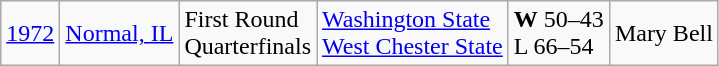<table class="wikitable" style="text-align:left;">
<tr>
<td><a href='#'>1972</a></td>
<td><a href='#'>Normal, IL</a></td>
<td>First Round<br>Quarterfinals</td>
<td><a href='#'>Washington State</a><br><a href='#'>West Chester State</a></td>
<td><strong>W</strong> 50–43<br>L 66–54</td>
<td>Mary Bell</td>
</tr>
</table>
